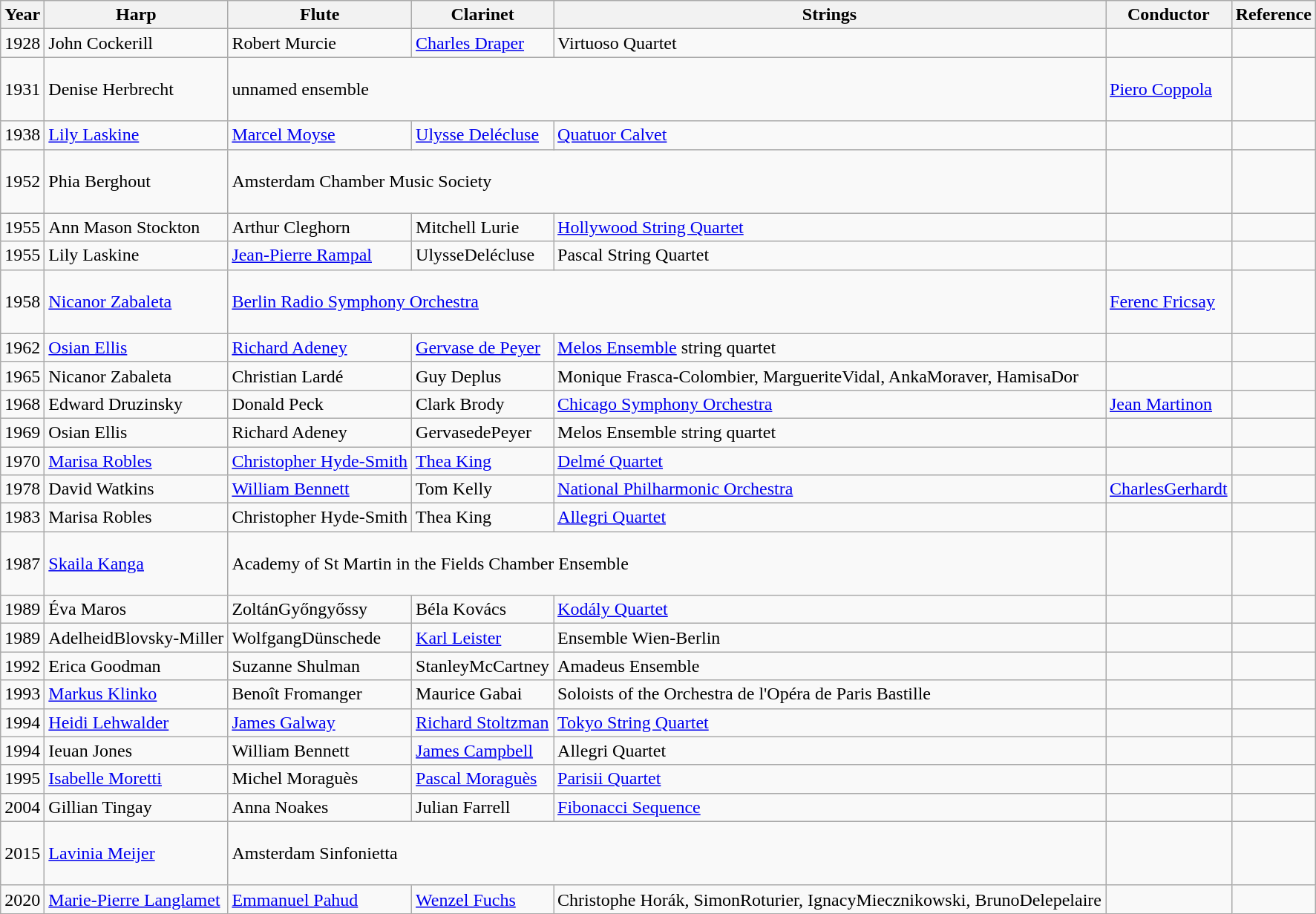<table class="wikitable plainrowheaders" style="text-align: left; margin-right: 0;">
<tr>
<th scope="col">Year</th>
<th scope="col">Harp</th>
<th scope="col">Flute</th>
<th scope="col">Clarinet</th>
<th scope="col">Strings</th>
<th scope="col">Conductor</th>
<th scope="col">Reference</th>
</tr>
<tr>
<td>1928</td>
<td>John Cockerill</td>
<td>Robert Murcie</td>
<td><a href='#'>Charles Draper</a></td>
<td>Virtuoso Quartet</td>
<td></td>
<td></td>
</tr>
<tr>
<td>1931</td>
<td>Denise Herbrecht</td>
<td colspan="3"><p>unnamed ensemble</p></td>
<td><a href='#'>Piero Coppola</a></td>
<td></td>
</tr>
<tr>
<td>1938</td>
<td><a href='#'>Lily Laskine</a></td>
<td><a href='#'>Marcel Moyse</a></td>
<td><a href='#'>Ulysse Delécluse</a></td>
<td><a href='#'>Quatuor Calvet</a></td>
<td></td>
<td></td>
</tr>
<tr>
<td>1952</td>
<td>Phia Berghout</td>
<td colspan="3"><p>Amsterdam Chamber Music Society</p></td>
<td></td>
<td></td>
</tr>
<tr>
<td>1955</td>
<td>Ann Mason Stockton</td>
<td>Arthur Cleghorn</td>
<td>Mitchell Lurie</td>
<td><a href='#'>Hollywood String Quartet</a></td>
<td></td>
<td></td>
</tr>
<tr>
<td>1955</td>
<td>Lily Laskine</td>
<td><a href='#'>Jean-Pierre Rampal</a></td>
<td>UlysseDelécluse</td>
<td>Pascal String Quartet</td>
<td></td>
<td></td>
</tr>
<tr>
<td>1958</td>
<td><a href='#'>Nicanor Zabaleta</a></td>
<td colspan="3"><p><a href='#'>Berlin Radio Symphony Orchestra</a></p></td>
<td><a href='#'>Ferenc Fricsay</a></td>
<td></td>
</tr>
<tr>
<td>1962</td>
<td><a href='#'>Osian Ellis</a></td>
<td><a href='#'>Richard Adeney</a></td>
<td><a href='#'>Gervase de Peyer</a></td>
<td><a href='#'>Melos Ensemble</a> string quartet</td>
<td></td>
<td></td>
</tr>
<tr>
<td>1965</td>
<td>Nicanor Zabaleta</td>
<td>Christian Lardé</td>
<td>Guy Deplus</td>
<td>Monique Frasca-Colombier, MargueriteVidal, AnkaMoraver, HamisaDor</td>
<td></td>
<td></td>
</tr>
<tr>
<td>1968</td>
<td>Edward Druzinsky</td>
<td>Donald Peck</td>
<td>Clark Brody</td>
<td><a href='#'>Chicago Symphony Orchestra</a></td>
<td><a href='#'>Jean Martinon</a></td>
<td></td>
</tr>
<tr>
<td>1969</td>
<td>Osian Ellis</td>
<td>Richard Adeney</td>
<td>GervasedePeyer</td>
<td>Melos Ensemble string quartet</td>
<td></td>
<td></td>
</tr>
<tr>
<td>1970</td>
<td><a href='#'>Marisa Robles</a></td>
<td><a href='#'>Christopher Hyde-Smith</a></td>
<td><a href='#'>Thea King</a></td>
<td><a href='#'>Delmé Quartet</a></td>
<td></td>
<td></td>
</tr>
<tr>
<td>1978</td>
<td>David Watkins</td>
<td><a href='#'>William Bennett</a></td>
<td>Tom Kelly</td>
<td><a href='#'>National Philharmonic Orchestra</a></td>
<td><a href='#'>CharlesGerhardt</a></td>
<td></td>
</tr>
<tr>
<td>1983</td>
<td>Marisa Robles</td>
<td>Christopher Hyde-Smith</td>
<td>Thea King</td>
<td><a href='#'>Allegri Quartet</a></td>
<td></td>
<td></td>
</tr>
<tr>
<td>1987</td>
<td><a href='#'>Skaila Kanga</a></td>
<td colspan="3"><p>Academy of St Martin in the Fields Chamber Ensemble</p></td>
<td></td>
<td></td>
</tr>
<tr>
<td>1989</td>
<td>Éva Maros</td>
<td>ZoltánGyőngyőssy</td>
<td>Béla Kovács</td>
<td><a href='#'>Kodály Quartet</a></td>
<td></td>
<td></td>
</tr>
<tr>
<td>1989</td>
<td>AdelheidBlovsky-Miller</td>
<td>WolfgangDünschede</td>
<td><a href='#'>Karl Leister</a></td>
<td>Ensemble Wien-Berlin</td>
<td></td>
<td></td>
</tr>
<tr>
<td>1992</td>
<td>Erica Goodman</td>
<td>Suzanne Shulman</td>
<td>StanleyMcCartney</td>
<td>Amadeus Ensemble</td>
<td></td>
<td></td>
</tr>
<tr>
<td>1993</td>
<td><a href='#'>Markus Klinko</a></td>
<td>Benoît Fromanger</td>
<td>Maurice Gabai</td>
<td>Soloists of the Orchestra de l'Opéra de Paris Bastille</td>
<td></td>
<td></td>
</tr>
<tr>
<td>1994</td>
<td><a href='#'>Heidi Lehwalder</a></td>
<td><a href='#'>James Galway</a></td>
<td><a href='#'>Richard Stoltzman</a></td>
<td><a href='#'>Tokyo String Quartet</a></td>
<td></td>
<td></td>
</tr>
<tr>
<td>1994</td>
<td>Ieuan Jones</td>
<td>William Bennett</td>
<td><a href='#'>James Campbell</a></td>
<td>Allegri Quartet</td>
<td></td>
<td></td>
</tr>
<tr>
<td>1995</td>
<td><a href='#'>Isabelle Moretti</a></td>
<td>Michel Moraguès</td>
<td><a href='#'>Pascal Moraguès</a></td>
<td><a href='#'>Parisii Quartet</a></td>
<td></td>
<td></td>
</tr>
<tr>
<td>2004</td>
<td>Gillian Tingay</td>
<td>Anna Noakes</td>
<td>Julian Farrell</td>
<td><a href='#'>Fibonacci Sequence</a></td>
<td></td>
<td></td>
</tr>
<tr>
<td>2015</td>
<td><a href='#'>Lavinia Meijer </a></td>
<td colspan="3"><p>Amsterdam Sinfonietta</p></td>
<td></td>
<td></td>
</tr>
<tr>
<td>2020</td>
<td><a href='#'>Marie-Pierre Langlamet</a></td>
<td><a href='#'>Emmanuel Pahud</a></td>
<td><a href='#'>Wenzel Fuchs</a></td>
<td>Christophe Horák, SimonRoturier, IgnacyMiecznikowski, BrunoDelepelaire</td>
<td></td>
<td></td>
</tr>
</table>
